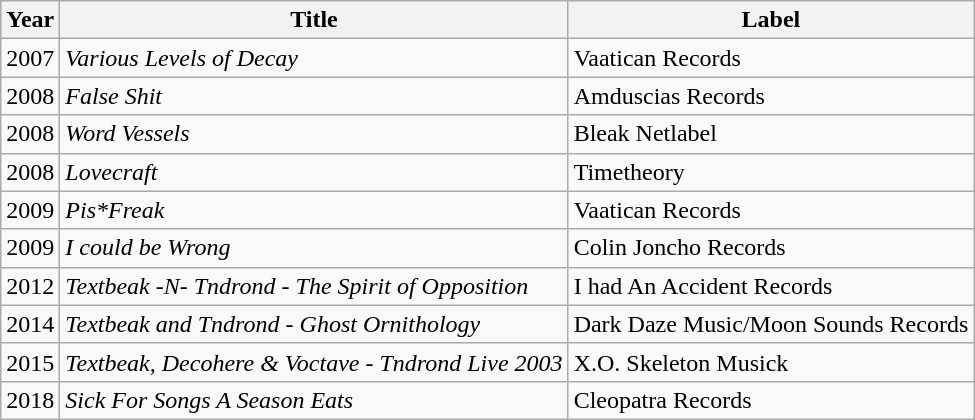<table class="wikitable">
<tr>
<th>Year</th>
<th>Title</th>
<th>Label</th>
</tr>
<tr>
<td>2007</td>
<td><em>Various Levels of Decay</em></td>
<td>Vaatican Records</td>
</tr>
<tr>
<td>2008</td>
<td><em>False Shit</em></td>
<td>Amduscias Records</td>
</tr>
<tr>
<td>2008</td>
<td><em>Word Vessels</em></td>
<td>Bleak Netlabel</td>
</tr>
<tr>
<td>2008</td>
<td><em>Lovecraft</em></td>
<td>Timetheory</td>
</tr>
<tr>
<td>2009</td>
<td><em>Pis*Freak</em></td>
<td>Vaatican Records</td>
</tr>
<tr>
<td>2009</td>
<td><em>I could be Wrong</em></td>
<td>Colin Joncho Records</td>
</tr>
<tr>
<td>2012</td>
<td><em>Textbeak -N- Tndrond - The Spirit of Opposition</em></td>
<td>I had An Accident Records</td>
</tr>
<tr>
<td>2014</td>
<td><em>Textbeak and Tndrond - Ghost Ornithology</em></td>
<td>Dark Daze Music/Moon Sounds Records</td>
</tr>
<tr>
<td>2015</td>
<td><em>Textbeak, Decohere & Voctave - Tndrond Live 2003</em></td>
<td>X.O. Skeleton Musick</td>
</tr>
<tr>
<td>2018</td>
<td><em>Sick For Songs A Season Eats</em></td>
<td>Cleopatra Records</td>
</tr>
</table>
